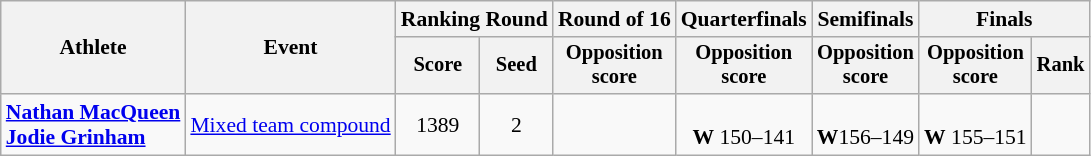<table class="wikitable" style="text-align: center; font-size:90%">
<tr>
<th rowspan="2">Athlete</th>
<th rowspan="2">Event</th>
<th colspan="2">Ranking Round</th>
<th>Round of 16</th>
<th>Quarterfinals</th>
<th>Semifinals</th>
<th colspan="2">Finals</th>
</tr>
<tr style="font-size:95%">
<th>Score</th>
<th>Seed</th>
<th>Opposition<br>score</th>
<th>Opposition<br>score</th>
<th>Opposition<br>score</th>
<th>Opposition<br>score</th>
<th>Rank</th>
</tr>
<tr>
<td style="text-align:left"><strong><a href='#'>Nathan MacQueen</a></strong><br><strong><a href='#'>Jodie Grinham</a></strong></td>
<td style="text-align:left"><a href='#'>Mixed team compound</a></td>
<td>1389</td>
<td>2</td>
<td></td>
<td><br><strong>W</strong> 150–141</td>
<td><br><strong>W</strong>156–149</td>
<td><br><strong>W</strong> 155–151</td>
<td></td>
</tr>
</table>
